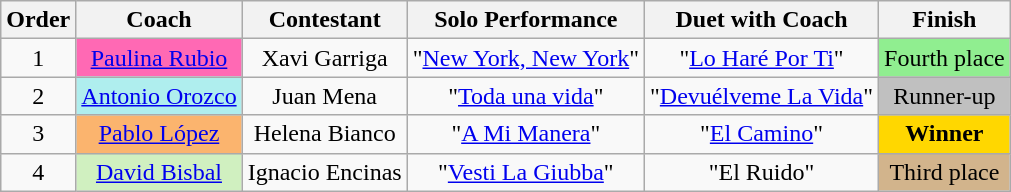<table class=wikitable>
<tr>
<th>Order</th>
<th>Coach</th>
<th>Contestant</th>
<th>Solo Performance</th>
<th>Duet with Coach</th>
<th>Finish</th>
</tr>
<tr>
<td align=center>1</td>
<td bgcolor=#ff69b4 align=center><a href='#'>Paulina Rubio</a></td>
<td align=center>Xavi Garriga</td>
<td align=center>"<a href='#'>New York, New York</a>"</td>
<td align="center">"<a href='#'>Lo Haré Por Ti</a>"</td>
<td bgcolor=lightgreen align=center>Fourth place</td>
</tr>
<tr>
<td align=center>2</td>
<td bgcolor=#afeeee align=center><a href='#'>Antonio Orozco</a></td>
<td align=center>Juan Mena</td>
<td align=center>"<a href='#'>Toda una vida</a>"</td>
<td>"<a href='#'>Devuélveme La Vida</a>"</td>
<td bgcolor=silver align=center>Runner-up</td>
</tr>
<tr>
<td align=center>3</td>
<td bgcolor=#fbb46e align=center><a href='#'>Pablo López</a></td>
<td align=center>Helena Bianco</td>
<td align=center>"<a href='#'>A Mi Manera</a>"</td>
<td align=center>"<a href='#'>El Camino</a>"</td>
<td bgcolor=gold align=center><strong>Winner</strong></td>
</tr>
<tr>
<td align=center>4</td>
<td bgcolor=#d0f0c0 align=center><a href='#'>David Bisbal</a></td>
<td align=center>Ignacio Encinas</td>
<td align=center>"<a href='#'>Vesti La Giubba</a>"</td>
<td align=center>"El Ruido"</td>
<td bgcolor=tan align=center>Third place</td>
</tr>
</table>
